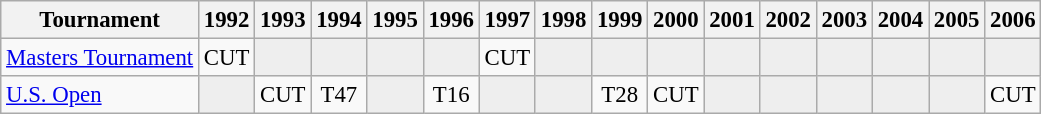<table class="wikitable" style="font-size:95%;text-align:center;">
<tr>
<th>Tournament</th>
<th>1992</th>
<th>1993</th>
<th>1994</th>
<th>1995</th>
<th>1996</th>
<th>1997</th>
<th>1998</th>
<th>1999</th>
<th>2000</th>
<th>2001</th>
<th>2002</th>
<th>2003</th>
<th>2004</th>
<th>2005</th>
<th>2006</th>
</tr>
<tr>
<td align=left><a href='#'>Masters Tournament</a></td>
<td>CUT</td>
<td style="background:#eeeeee;"></td>
<td style="background:#eeeeee;"></td>
<td style="background:#eeeeee;"></td>
<td style="background:#eeeeee;"></td>
<td>CUT</td>
<td style="background:#eeeeee;"></td>
<td style="background:#eeeeee;"></td>
<td style="background:#eeeeee;"></td>
<td style="background:#eeeeee;"></td>
<td style="background:#eeeeee;"></td>
<td style="background:#eeeeee;"></td>
<td style="background:#eeeeee;"></td>
<td style="background:#eeeeee;"></td>
<td style="background:#eeeeee;"></td>
</tr>
<tr>
<td align=left><a href='#'>U.S. Open</a></td>
<td style="background:#eeeeee;"></td>
<td>CUT</td>
<td>T47</td>
<td style="background:#eeeeee;"></td>
<td>T16</td>
<td style="background:#eeeeee;"></td>
<td style="background:#eeeeee;"></td>
<td>T28</td>
<td>CUT</td>
<td style="background:#eeeeee;"></td>
<td style="background:#eeeeee;"></td>
<td style="background:#eeeeee;"></td>
<td style="background:#eeeeee;"></td>
<td style="background:#eeeeee;"></td>
<td>CUT</td>
</tr>
</table>
